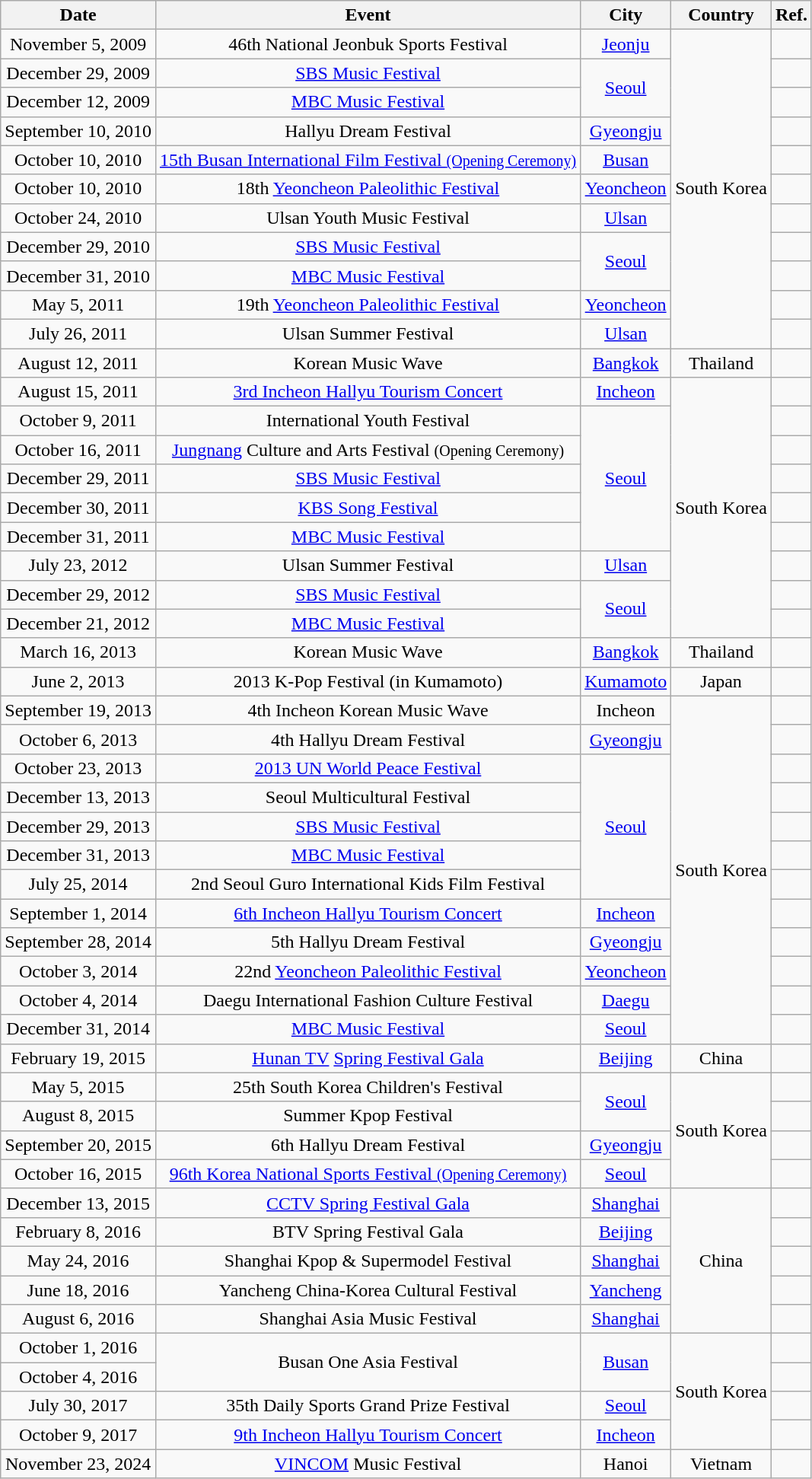<table class="wikitable plainrowheaders" style="text-align:center">
<tr>
<th>Date</th>
<th>Event</th>
<th>City</th>
<th>Country</th>
<th>Ref.</th>
</tr>
<tr>
<td>November 5, 2009</td>
<td>46th National Jeonbuk Sports Festival</td>
<td><a href='#'>Jeonju</a></td>
<td rowspan="11">South Korea</td>
<td></td>
</tr>
<tr>
<td>December 29, 2009</td>
<td><a href='#'>SBS Music Festival</a></td>
<td rowspan="2"><a href='#'>Seoul</a></td>
<td></td>
</tr>
<tr>
<td>December 12, 2009</td>
<td><a href='#'>MBC Music Festival</a></td>
<td></td>
</tr>
<tr>
<td>September 10, 2010</td>
<td>Hallyu Dream Festival</td>
<td><a href='#'>Gyeongju</a></td>
<td></td>
</tr>
<tr>
<td>October 10, 2010</td>
<td><a href='#'>15th Busan International Film Festival <small>(Opening Ceremony)</small></a></td>
<td><a href='#'>Busan</a></td>
<td></td>
</tr>
<tr>
<td>October 10, 2010</td>
<td>18th <a href='#'>Yeoncheon Paleolithic Festival</a></td>
<td><a href='#'>Yeoncheon</a></td>
<td></td>
</tr>
<tr>
<td>October 24, 2010</td>
<td>Ulsan Youth Music Festival</td>
<td><a href='#'>Ulsan</a></td>
<td></td>
</tr>
<tr>
<td>December 29, 2010</td>
<td><a href='#'>SBS Music Festival</a></td>
<td rowspan="2"><a href='#'>Seoul</a></td>
<td></td>
</tr>
<tr>
<td>December 31, 2010</td>
<td><a href='#'>MBC Music Festival</a></td>
<td></td>
</tr>
<tr>
<td>May 5, 2011</td>
<td>19th <a href='#'>Yeoncheon Paleolithic Festival</a></td>
<td><a href='#'>Yeoncheon</a></td>
<td></td>
</tr>
<tr>
<td>July 26, 2011</td>
<td>Ulsan Summer Festival</td>
<td><a href='#'>Ulsan</a></td>
<td></td>
</tr>
<tr>
<td>August 12, 2011</td>
<td>Korean Music Wave</td>
<td><a href='#'>Bangkok</a></td>
<td>Thailand</td>
<td></td>
</tr>
<tr>
<td>August 15, 2011</td>
<td><a href='#'>3rd Incheon Hallyu Tourism Concert</a></td>
<td><a href='#'>Incheon</a></td>
<td rowspan="9">South Korea</td>
<td></td>
</tr>
<tr>
<td>October 9, 2011</td>
<td>International Youth Festival</td>
<td rowspan="5"><a href='#'>Seoul</a></td>
<td></td>
</tr>
<tr>
<td>October 16, 2011</td>
<td><a href='#'>Jungnang</a> Culture and Arts Festival <small>(Opening Ceremony)</small></td>
<td></td>
</tr>
<tr>
<td>December 29, 2011</td>
<td><a href='#'>SBS Music Festival</a></td>
<td></td>
</tr>
<tr>
<td>December 30, 2011</td>
<td><a href='#'>KBS Song Festival</a></td>
<td></td>
</tr>
<tr>
<td>December 31, 2011</td>
<td><a href='#'>MBC Music Festival</a></td>
<td></td>
</tr>
<tr>
<td>July 23, 2012</td>
<td>Ulsan Summer Festival</td>
<td><a href='#'>Ulsan</a></td>
<td></td>
</tr>
<tr>
<td>December 29, 2012</td>
<td><a href='#'>SBS Music Festival</a></td>
<td rowspan="2"><a href='#'>Seoul</a></td>
<td></td>
</tr>
<tr>
<td>December 21, 2012</td>
<td><a href='#'>MBC Music Festival</a></td>
<td></td>
</tr>
<tr>
<td>March 16, 2013</td>
<td>Korean Music Wave</td>
<td><a href='#'>Bangkok</a></td>
<td>Thailand</td>
<td></td>
</tr>
<tr>
<td>June 2, 2013</td>
<td>2013 K-Pop Festival (in Kumamoto)</td>
<td><a href='#'>Kumamoto</a></td>
<td>Japan</td>
<td></td>
</tr>
<tr>
<td>September 19, 2013</td>
<td>4th Incheon Korean Music Wave</td>
<td>Incheon</td>
<td rowspan="12">South Korea</td>
<td></td>
</tr>
<tr>
<td>October 6, 2013</td>
<td>4th Hallyu Dream Festival</td>
<td><a href='#'>Gyeongju</a></td>
<td></td>
</tr>
<tr>
<td>October 23, 2013</td>
<td><a href='#'>2013 UN World Peace Festival</a></td>
<td rowspan="5"><a href='#'>Seoul</a></td>
<td></td>
</tr>
<tr>
<td>December 13, 2013</td>
<td>Seoul Multicultural Festival</td>
<td></td>
</tr>
<tr>
<td>December 29, 2013</td>
<td><a href='#'>SBS Music Festival</a></td>
<td></td>
</tr>
<tr>
<td>December 31, 2013</td>
<td><a href='#'>MBC Music Festival</a></td>
<td></td>
</tr>
<tr>
<td>July 25, 2014</td>
<td>2nd Seoul Guro International Kids Film Festival</td>
<td></td>
</tr>
<tr>
<td>September 1, 2014</td>
<td><a href='#'>6th Incheon Hallyu Tourism Concert</a></td>
<td><a href='#'>Incheon</a></td>
<td></td>
</tr>
<tr>
<td>September 28, 2014</td>
<td>5th Hallyu Dream Festival</td>
<td><a href='#'>Gyeongju</a></td>
<td></td>
</tr>
<tr>
<td>October 3, 2014</td>
<td>22nd <a href='#'>Yeoncheon Paleolithic Festival</a></td>
<td><a href='#'>Yeoncheon</a></td>
<td></td>
</tr>
<tr>
<td>October 4, 2014</td>
<td>Daegu International Fashion Culture Festival</td>
<td><a href='#'>Daegu</a></td>
<td></td>
</tr>
<tr>
<td>December 31, 2014</td>
<td><a href='#'>MBC Music Festival</a></td>
<td><a href='#'>Seoul</a></td>
<td></td>
</tr>
<tr>
<td>February 19, 2015</td>
<td><a href='#'>Hunan TV</a> <a href='#'>Spring Festival Gala</a></td>
<td><a href='#'>Beijing</a></td>
<td>China</td>
<td></td>
</tr>
<tr>
<td>May 5, 2015</td>
<td>25th South Korea Children's Festival</td>
<td rowspan="2"><a href='#'>Seoul</a></td>
<td rowspan="4">South Korea</td>
<td></td>
</tr>
<tr>
<td>August 8, 2015</td>
<td>Summer Kpop Festival</td>
<td></td>
</tr>
<tr>
<td>September 20, 2015</td>
<td>6th Hallyu Dream Festival</td>
<td><a href='#'>Gyeongju</a></td>
<td></td>
</tr>
<tr>
<td>October 16, 2015</td>
<td><a href='#'>96th Korea National Sports Festival <small>(Opening Ceremony)</small></a></td>
<td><a href='#'>Seoul</a></td>
<td></td>
</tr>
<tr>
<td>December 13, 2015</td>
<td><a href='#'>CCTV Spring Festival Gala</a></td>
<td><a href='#'>Shanghai</a></td>
<td rowspan="5">China</td>
<td></td>
</tr>
<tr>
<td>February 8, 2016</td>
<td>BTV Spring Festival Gala</td>
<td><a href='#'>Beijing</a></td>
<td></td>
</tr>
<tr>
<td>May 24, 2016</td>
<td>Shanghai Kpop & Supermodel Festival</td>
<td><a href='#'>Shanghai</a></td>
<td></td>
</tr>
<tr>
<td>June 18, 2016</td>
<td>Yancheng China-Korea Cultural Festival</td>
<td><a href='#'>Yancheng</a></td>
<td></td>
</tr>
<tr>
<td>August 6, 2016</td>
<td>Shanghai Asia Music Festival</td>
<td><a href='#'>Shanghai</a></td>
<td></td>
</tr>
<tr>
<td>October 1, 2016</td>
<td rowspan="2">Busan One Asia Festival</td>
<td rowspan="2"><a href='#'>Busan</a></td>
<td rowspan="4">South Korea</td>
<td></td>
</tr>
<tr>
<td>October 4, 2016</td>
<td></td>
</tr>
<tr>
<td>July 30, 2017</td>
<td>35th Daily Sports Grand Prize Festival</td>
<td><a href='#'>Seoul</a></td>
<td></td>
</tr>
<tr>
<td>October 9, 2017</td>
<td><a href='#'>9th Incheon Hallyu Tourism Concert</a></td>
<td><a href='#'>Incheon</a></td>
<td></td>
</tr>
<tr>
<td>November 23, 2024</td>
<td><a href='#'>VINCOM</a> Music Festival</td>
<td>Hanoi</td>
<td>Vietnam</td>
<td></td>
</tr>
</table>
